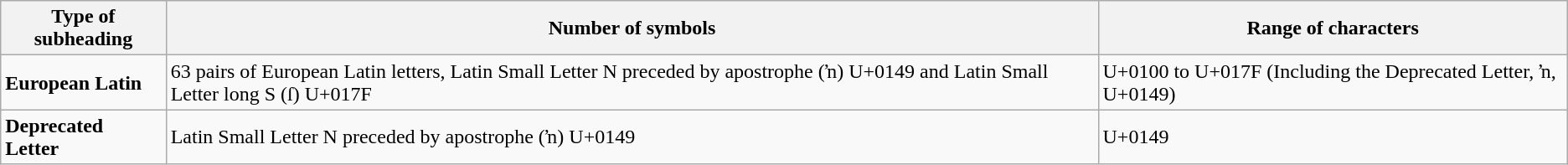<table class="wikitable">
<tr>
<th>Type of subheading</th>
<th>Number of symbols</th>
<th>Range of characters</th>
</tr>
<tr>
<td><strong>European Latin</strong></td>
<td>63 pairs of European Latin letters, Latin Small Letter N preceded by apostrophe (ŉ) U+0149 and Latin Small Letter long S (ſ) U+017F</td>
<td>U+0100 to U+017F (Including the Deprecated Letter, ŉ, U+0149)</td>
</tr>
<tr>
<td><strong>Deprecated Letter</strong></td>
<td>Latin Small Letter N preceded by apostrophe (ŉ) U+0149</td>
<td>U+0149</td>
</tr>
</table>
